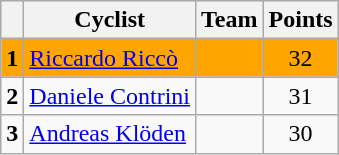<table class="wikitable">
<tr style="background:#ccccff;">
<th></th>
<th>Cyclist</th>
<th>Team</th>
<th>Points</th>
</tr>
<tr style="background:orange">
<td><strong>1</strong></td>
<td> <a href='#'>Riccardo Riccò</a></td>
<td></td>
<td align="center">32</td>
</tr>
<tr>
<td><strong>2</strong></td>
<td> <a href='#'>Daniele Contrini</a></td>
<td></td>
<td align="center">31</td>
</tr>
<tr>
<td><strong>3</strong></td>
<td> <a href='#'>Andreas Klöden</a></td>
<td></td>
<td align="center">30</td>
</tr>
</table>
